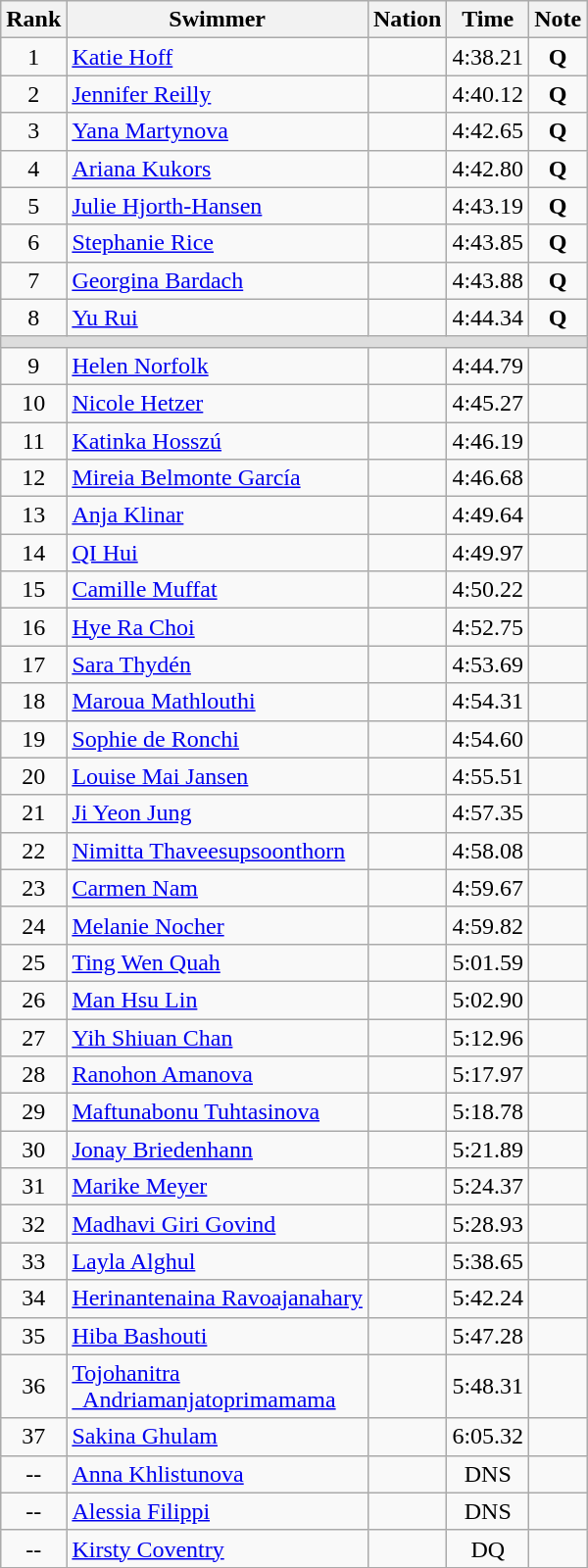<table class="wikitable" style="text-align:center">
<tr>
<th>Rank</th>
<th>Swimmer</th>
<th>Nation</th>
<th>Time</th>
<th>Note</th>
</tr>
<tr>
<td>1</td>
<td align=left><a href='#'>Katie Hoff</a></td>
<td align=left></td>
<td>4:38.21</td>
<td><strong>Q</strong></td>
</tr>
<tr>
<td>2</td>
<td align=left><a href='#'>Jennifer Reilly</a></td>
<td align=left></td>
<td>4:40.12</td>
<td><strong>Q</strong></td>
</tr>
<tr>
<td>3</td>
<td align=left><a href='#'>Yana Martynova</a></td>
<td align=left></td>
<td>4:42.65</td>
<td><strong>Q</strong></td>
</tr>
<tr>
<td>4</td>
<td align=left><a href='#'>Ariana Kukors</a></td>
<td align=left></td>
<td>4:42.80</td>
<td><strong>Q</strong></td>
</tr>
<tr>
<td>5</td>
<td align=left><a href='#'>Julie Hjorth-Hansen</a></td>
<td align=left></td>
<td>4:43.19</td>
<td><strong>Q</strong></td>
</tr>
<tr>
<td>6</td>
<td align=left><a href='#'>Stephanie Rice</a></td>
<td align=left></td>
<td>4:43.85</td>
<td><strong>Q</strong></td>
</tr>
<tr>
<td>7</td>
<td align=left><a href='#'>Georgina Bardach</a></td>
<td align=left></td>
<td>4:43.88</td>
<td><strong>Q</strong></td>
</tr>
<tr>
<td>8</td>
<td align=left><a href='#'>Yu Rui</a></td>
<td align=left></td>
<td>4:44.34</td>
<td><strong>Q</strong></td>
</tr>
<tr bgcolor=#DDDDDD>
<td colspan=5></td>
</tr>
<tr>
<td>9</td>
<td align=left><a href='#'>Helen Norfolk</a></td>
<td align=left></td>
<td>4:44.79</td>
<td></td>
</tr>
<tr>
<td>10</td>
<td align=left><a href='#'>Nicole Hetzer</a></td>
<td align=left></td>
<td>4:45.27</td>
<td></td>
</tr>
<tr>
<td>11</td>
<td align=left><a href='#'>Katinka Hosszú</a></td>
<td align=left></td>
<td>4:46.19</td>
<td></td>
</tr>
<tr>
<td>12</td>
<td align=left><a href='#'>Mireia Belmonte García</a></td>
<td align=left></td>
<td>4:46.68</td>
<td></td>
</tr>
<tr>
<td>13</td>
<td align=left><a href='#'>Anja Klinar</a></td>
<td align=left></td>
<td>4:49.64</td>
<td></td>
</tr>
<tr>
<td>14</td>
<td align=left><a href='#'>QI Hui</a></td>
<td align=left></td>
<td>4:49.97</td>
<td></td>
</tr>
<tr>
<td>15</td>
<td align=left><a href='#'>Camille Muffat</a></td>
<td align=left></td>
<td>4:50.22</td>
<td></td>
</tr>
<tr>
<td>16</td>
<td align=left><a href='#'>Hye Ra Choi</a></td>
<td align=left></td>
<td>4:52.75</td>
<td></td>
</tr>
<tr>
<td>17</td>
<td align=left><a href='#'>Sara Thydén</a></td>
<td align=left></td>
<td>4:53.69</td>
<td></td>
</tr>
<tr>
<td>18</td>
<td align=left><a href='#'>Maroua Mathlouthi</a></td>
<td align=left></td>
<td>4:54.31</td>
<td></td>
</tr>
<tr>
<td>19</td>
<td align=left><a href='#'>Sophie de Ronchi</a></td>
<td align=left></td>
<td>4:54.60</td>
<td></td>
</tr>
<tr>
<td>20</td>
<td align=left><a href='#'>Louise Mai Jansen</a></td>
<td align=left></td>
<td>4:55.51</td>
<td></td>
</tr>
<tr>
<td>21</td>
<td align=left><a href='#'>Ji Yeon Jung</a></td>
<td align=left></td>
<td>4:57.35</td>
<td></td>
</tr>
<tr>
<td>22</td>
<td align=left><a href='#'>Nimitta Thaveesupsoonthorn</a></td>
<td align=left></td>
<td>4:58.08</td>
<td></td>
</tr>
<tr>
<td>23</td>
<td align=left><a href='#'>Carmen Nam</a></td>
<td align=left></td>
<td>4:59.67</td>
<td></td>
</tr>
<tr>
<td>24</td>
<td align=left><a href='#'>Melanie Nocher</a></td>
<td align=left></td>
<td>4:59.82</td>
<td></td>
</tr>
<tr>
<td>25</td>
<td align=left><a href='#'>Ting Wen Quah</a></td>
<td align=left></td>
<td>5:01.59</td>
<td></td>
</tr>
<tr>
<td>26</td>
<td align=left><a href='#'>Man Hsu Lin</a></td>
<td align=left></td>
<td>5:02.90</td>
<td></td>
</tr>
<tr>
<td>27</td>
<td align=left><a href='#'>Yih Shiuan Chan</a></td>
<td align=left></td>
<td>5:12.96</td>
<td></td>
</tr>
<tr>
<td>28</td>
<td align=left><a href='#'>Ranohon Amanova</a></td>
<td align=left></td>
<td>5:17.97</td>
<td></td>
</tr>
<tr>
<td>29</td>
<td align=left><a href='#'>Maftunabonu Tuhtasinova</a></td>
<td align=left></td>
<td>5:18.78</td>
<td></td>
</tr>
<tr>
<td>30</td>
<td align=left><a href='#'>Jonay Briedenhann</a></td>
<td align=left></td>
<td>5:21.89</td>
<td></td>
</tr>
<tr>
<td>31</td>
<td align=left><a href='#'>Marike Meyer</a></td>
<td align=left></td>
<td>5:24.37</td>
<td></td>
</tr>
<tr>
<td>32</td>
<td align=left><a href='#'>Madhavi Giri Govind</a></td>
<td align=left></td>
<td>5:28.93</td>
<td></td>
</tr>
<tr>
<td>33</td>
<td align=left><a href='#'>Layla Alghul</a></td>
<td align=left></td>
<td>5:38.65</td>
<td></td>
</tr>
<tr>
<td>34</td>
<td align=left><a href='#'>Herinantenaina Ravoajanahary</a></td>
<td align=left></td>
<td>5:42.24</td>
<td></td>
</tr>
<tr>
<td>35</td>
<td align=left><a href='#'>Hiba Bashouti</a></td>
<td align=left></td>
<td>5:47.28</td>
<td></td>
</tr>
<tr>
<td>36</td>
<td align=left><a href='#'>Tojohanitra <br>   Andriamanjatoprimamama</a></td>
<td align=left></td>
<td>5:48.31</td>
<td></td>
</tr>
<tr>
<td>37</td>
<td align=left><a href='#'>Sakina Ghulam</a></td>
<td align=left></td>
<td>6:05.32</td>
<td></td>
</tr>
<tr>
<td>--</td>
<td align=left><a href='#'>Anna Khlistunova</a></td>
<td align=left></td>
<td>DNS</td>
<td></td>
</tr>
<tr>
<td>--</td>
<td align=left><a href='#'>Alessia Filippi</a></td>
<td align=left></td>
<td>DNS</td>
<td></td>
</tr>
<tr>
<td>--</td>
<td align=left><a href='#'>Kirsty Coventry</a></td>
<td align=left></td>
<td>DQ</td>
<td></td>
</tr>
<tr>
</tr>
</table>
